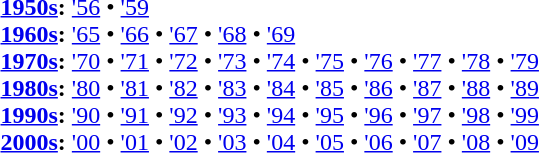<table id="toc" class="toc" summary="Contents">
<tr>
<th></th>
</tr>
<tr>
<td><br><strong><a href='#'>1950s</a>:</strong> <a href='#'>'56</a> • <a href='#'>'59</a><br>
<strong><a href='#'>1960s</a>:</strong> <a href='#'>'65</a> • <a href='#'>'66</a> • <a href='#'>'67</a> • <a href='#'>'68</a> • <a href='#'>'69</a><br>
<strong><a href='#'>1970s</a>:</strong> <a href='#'>'70</a> • <a href='#'>'71</a> • <a href='#'>'72</a> • <a href='#'>'73</a> • <a href='#'>'74</a> • <a href='#'>'75</a> • <a href='#'>'76</a> • <a href='#'>'77</a> • <a href='#'>'78</a> • <a href='#'>'79</a><br>
<strong><a href='#'>1980s</a>:</strong> <a href='#'>'80</a> • <a href='#'>'81</a> • <a href='#'>'82</a> • <a href='#'>'83</a> • <a href='#'>'84</a> • <a href='#'>'85</a> • <a href='#'>'86</a> • <a href='#'>'87</a> • <a href='#'>'88</a> • <a href='#'>'89</a><br>
<strong><a href='#'>1990s</a>:</strong> <a href='#'>'90</a> • <a href='#'>'91</a> • <a href='#'>'92</a> • <a href='#'>'93</a> • <a href='#'>'94</a> • <a href='#'>'95</a> • <a href='#'>'96</a> • <a href='#'>'97</a> • <a href='#'>'98</a> • <a href='#'>'99</a><br>
<strong><a href='#'>2000s</a>:</strong> <a href='#'>'00</a> • <a href='#'>'01</a> • <a href='#'>'02</a> • <a href='#'>'03</a> • <a href='#'>'04</a> • <a href='#'>'05</a> • <a href='#'>'06</a> • <a href='#'>'07</a> • <a href='#'>'08</a> • <a href='#'>'09</a>
</td>
</tr>
</table>
